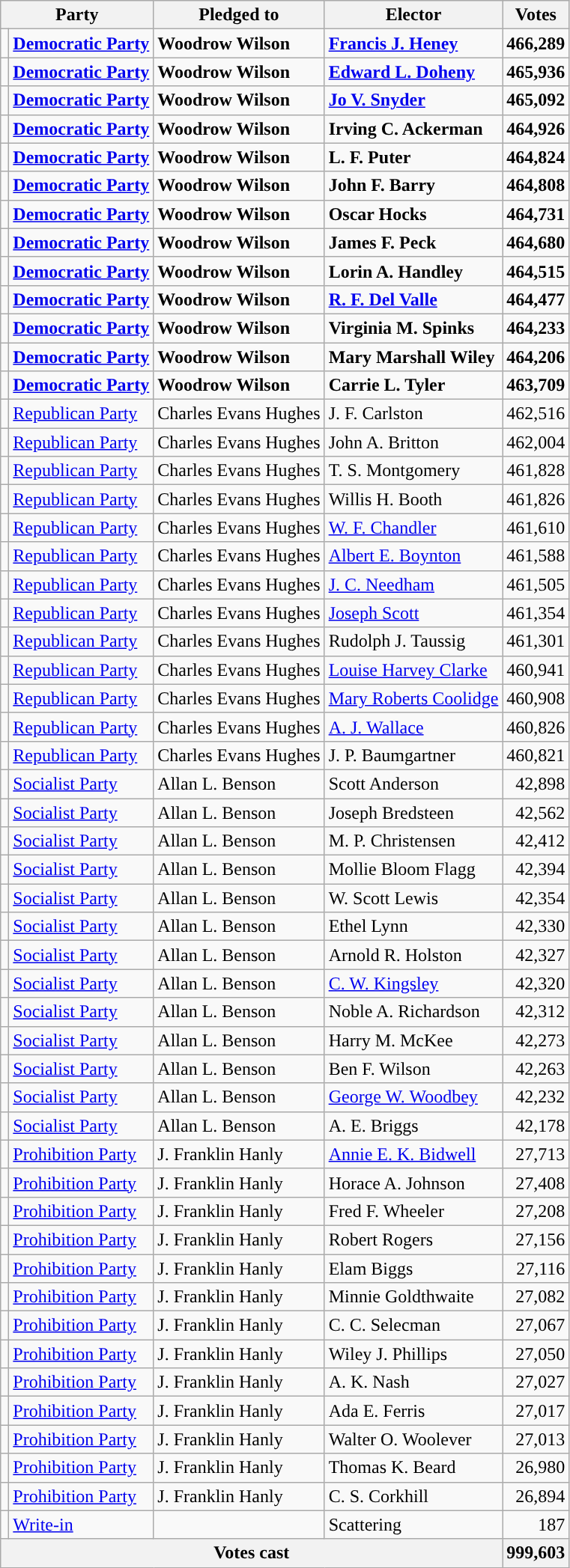<table class="wikitable">
<tr>
<th colspan=2>Party</th>
<th>Pledged to</th>
<th>Elector</th>
<th>Votes</th>
</tr>
<tr style="font-weight:bold">
<td bgcolor=></td>
<td><a href='#'>Democratic Party</a></td>
<td>Woodrow Wilson</td>
<td><a href='#'>Francis J. Heney</a></td>
<td align="right">466,289</td>
</tr>
<tr style="font-weight:bold">
<td bgcolor=></td>
<td><a href='#'>Democratic Party</a></td>
<td>Woodrow Wilson</td>
<td><a href='#'>Edward L. Doheny</a></td>
<td align="right">465,936</td>
</tr>
<tr style="font-weight:bold">
<td bgcolor=></td>
<td><a href='#'>Democratic Party</a></td>
<td>Woodrow Wilson</td>
<td><a href='#'>Jo V. Snyder</a></td>
<td align="right">465,092</td>
</tr>
<tr style="font-weight:bold">
<td bgcolor=></td>
<td><a href='#'>Democratic Party</a></td>
<td>Woodrow Wilson</td>
<td>Irving C. Ackerman</td>
<td align="right">464,926</td>
</tr>
<tr style="font-weight:bold">
<td bgcolor=></td>
<td><a href='#'>Democratic Party</a></td>
<td>Woodrow Wilson</td>
<td>L. F. Puter</td>
<td align="right">464,824</td>
</tr>
<tr style="font-weight:bold">
<td bgcolor=></td>
<td><a href='#'>Democratic Party</a></td>
<td>Woodrow Wilson</td>
<td>John F. Barry</td>
<td align="right">464,808</td>
</tr>
<tr style="font-weight:bold">
<td bgcolor=></td>
<td><a href='#'>Democratic Party</a></td>
<td>Woodrow Wilson</td>
<td>Oscar Hocks</td>
<td align="right">464,731</td>
</tr>
<tr style="font-weight:bold">
<td bgcolor=></td>
<td><a href='#'>Democratic Party</a></td>
<td>Woodrow Wilson</td>
<td>James F. Peck</td>
<td align="right">464,680</td>
</tr>
<tr style="font-weight:bold">
<td bgcolor=></td>
<td><a href='#'>Democratic Party</a></td>
<td>Woodrow Wilson</td>
<td>Lorin A. Handley</td>
<td align="right">464,515</td>
</tr>
<tr style="font-weight:bold">
<td bgcolor=></td>
<td><a href='#'>Democratic Party</a></td>
<td>Woodrow Wilson</td>
<td><a href='#'>R. F. Del Valle</a></td>
<td align="right">464,477</td>
</tr>
<tr style="font-weight:bold">
<td bgcolor=></td>
<td><a href='#'>Democratic Party</a></td>
<td>Woodrow Wilson</td>
<td>Virginia M. Spinks</td>
<td align="right">464,233</td>
</tr>
<tr style="font-weight:bold">
<td bgcolor=></td>
<td><a href='#'>Democratic Party</a></td>
<td>Woodrow Wilson</td>
<td>Mary Marshall Wiley</td>
<td align="right">464,206</td>
</tr>
<tr style="font-weight:bold">
<td bgcolor=></td>
<td><a href='#'>Democratic Party</a></td>
<td>Woodrow Wilson</td>
<td>Carrie L. Tyler</td>
<td align="right">463,709</td>
</tr>
<tr>
<td></td>
<td><a href='#'>Republican Party</a></td>
<td>Charles Evans Hughes</td>
<td>J. F. Carlston</td>
<td align=right>462,516</td>
</tr>
<tr>
<td></td>
<td><a href='#'>Republican Party</a></td>
<td>Charles Evans Hughes</td>
<td>John A. Britton</td>
<td align=right>462,004</td>
</tr>
<tr>
<td></td>
<td><a href='#'>Republican Party</a></td>
<td>Charles Evans Hughes</td>
<td>T. S. Montgomery</td>
<td align=right>461,828</td>
</tr>
<tr>
<td></td>
<td><a href='#'>Republican Party</a></td>
<td>Charles Evans Hughes</td>
<td>Willis H. Booth</td>
<td align=right>461,826</td>
</tr>
<tr>
<td></td>
<td><a href='#'>Republican Party</a></td>
<td>Charles Evans Hughes</td>
<td><a href='#'>W. F. Chandler</a></td>
<td align=right>461,610</td>
</tr>
<tr>
<td></td>
<td><a href='#'>Republican Party</a></td>
<td>Charles Evans Hughes</td>
<td><a href='#'>Albert E. Boynton</a></td>
<td align=right>461,588</td>
</tr>
<tr>
<td></td>
<td><a href='#'>Republican Party</a></td>
<td>Charles Evans Hughes</td>
<td><a href='#'>J. C. Needham</a></td>
<td align=right>461,505</td>
</tr>
<tr>
<td></td>
<td><a href='#'>Republican Party</a></td>
<td>Charles Evans Hughes</td>
<td><a href='#'>Joseph Scott</a></td>
<td align=right>461,354</td>
</tr>
<tr>
<td></td>
<td><a href='#'>Republican Party</a></td>
<td>Charles Evans Hughes</td>
<td>Rudolph J. Taussig</td>
<td align=right>461,301</td>
</tr>
<tr>
<td></td>
<td><a href='#'>Republican Party</a></td>
<td>Charles Evans Hughes</td>
<td><a href='#'>Louise Harvey Clarke</a></td>
<td align=right>460,941</td>
</tr>
<tr>
<td></td>
<td><a href='#'>Republican Party</a></td>
<td>Charles Evans Hughes</td>
<td><a href='#'>Mary Roberts Coolidge</a></td>
<td align=right>460,908</td>
</tr>
<tr>
<td></td>
<td><a href='#'>Republican Party</a></td>
<td>Charles Evans Hughes</td>
<td><a href='#'>A. J. Wallace</a></td>
<td align=right>460,826</td>
</tr>
<tr>
<td></td>
<td><a href='#'>Republican Party</a></td>
<td>Charles Evans Hughes</td>
<td>J. P. Baumgartner</td>
<td align=right>460,821</td>
</tr>
<tr>
<td bgcolor=></td>
<td><a href='#'>Socialist Party</a></td>
<td>Allan L. Benson</td>
<td>Scott Anderson</td>
<td align="right">42,898</td>
</tr>
<tr>
<td bgcolor=></td>
<td><a href='#'>Socialist Party</a></td>
<td>Allan L. Benson</td>
<td>Joseph Bredsteen</td>
<td align="right">42,562</td>
</tr>
<tr>
<td bgcolor=></td>
<td><a href='#'>Socialist Party</a></td>
<td>Allan L. Benson</td>
<td>M. P. Christensen</td>
<td align="right">42,412</td>
</tr>
<tr>
<td bgcolor=></td>
<td><a href='#'>Socialist Party</a></td>
<td>Allan L. Benson</td>
<td>Mollie Bloom Flagg</td>
<td align="right">42,394</td>
</tr>
<tr>
<td bgcolor=></td>
<td><a href='#'>Socialist Party</a></td>
<td>Allan L. Benson</td>
<td>W. Scott Lewis</td>
<td align="right">42,354</td>
</tr>
<tr>
<td bgcolor=></td>
<td><a href='#'>Socialist Party</a></td>
<td>Allan L. Benson</td>
<td>Ethel Lynn</td>
<td align="right">42,330</td>
</tr>
<tr>
<td bgcolor=></td>
<td><a href='#'>Socialist Party</a></td>
<td>Allan L. Benson</td>
<td>Arnold R. Holston</td>
<td align="right">42,327</td>
</tr>
<tr>
<td bgcolor=></td>
<td><a href='#'>Socialist Party</a></td>
<td>Allan L. Benson</td>
<td><a href='#'>C. W. Kingsley</a></td>
<td align="right">42,320</td>
</tr>
<tr>
<td bgcolor=></td>
<td><a href='#'>Socialist Party</a></td>
<td>Allan L. Benson</td>
<td>Noble A. Richardson</td>
<td align="right">42,312</td>
</tr>
<tr>
<td bgcolor=></td>
<td><a href='#'>Socialist Party</a></td>
<td>Allan L. Benson</td>
<td>Harry M. McKee</td>
<td align="right">42,273</td>
</tr>
<tr>
<td bgcolor=></td>
<td><a href='#'>Socialist Party</a></td>
<td>Allan L. Benson</td>
<td>Ben F. Wilson</td>
<td align="right">42,263</td>
</tr>
<tr>
<td bgcolor=></td>
<td><a href='#'>Socialist Party</a></td>
<td>Allan L. Benson</td>
<td><a href='#'>George W. Woodbey</a></td>
<td align="right">42,232</td>
</tr>
<tr>
<td bgcolor=></td>
<td><a href='#'>Socialist Party</a></td>
<td>Allan L. Benson</td>
<td>A. E. Briggs</td>
<td align="right">42,178</td>
</tr>
<tr>
<td></td>
<td><a href='#'>Prohibition Party</a></td>
<td>J. Franklin Hanly</td>
<td><a href='#'>Annie E. K. Bidwell</a></td>
<td align="right">27,713</td>
</tr>
<tr>
<td></td>
<td><a href='#'>Prohibition Party</a></td>
<td>J. Franklin Hanly</td>
<td>Horace A. Johnson</td>
<td align="right">27,408</td>
</tr>
<tr>
<td></td>
<td><a href='#'>Prohibition Party</a></td>
<td>J. Franklin Hanly</td>
<td>Fred F. Wheeler</td>
<td align="right">27,208</td>
</tr>
<tr>
<td></td>
<td><a href='#'>Prohibition Party</a></td>
<td>J. Franklin Hanly</td>
<td>Robert Rogers</td>
<td align="right">27,156</td>
</tr>
<tr>
<td></td>
<td><a href='#'>Prohibition Party</a></td>
<td>J. Franklin Hanly</td>
<td>Elam Biggs</td>
<td align="right">27,116</td>
</tr>
<tr>
<td></td>
<td><a href='#'>Prohibition Party</a></td>
<td>J. Franklin Hanly</td>
<td>Minnie Goldthwaite</td>
<td align="right">27,082</td>
</tr>
<tr>
<td></td>
<td><a href='#'>Prohibition Party</a></td>
<td>J. Franklin Hanly</td>
<td>C. C. Selecman</td>
<td align="right">27,067</td>
</tr>
<tr>
<td></td>
<td><a href='#'>Prohibition Party</a></td>
<td>J. Franklin Hanly</td>
<td>Wiley J. Phillips</td>
<td align="right">27,050</td>
</tr>
<tr>
<td></td>
<td><a href='#'>Prohibition Party</a></td>
<td>J. Franklin Hanly</td>
<td>A. K. Nash</td>
<td align="right">27,027</td>
</tr>
<tr>
<td></td>
<td><a href='#'>Prohibition Party</a></td>
<td>J. Franklin Hanly</td>
<td>Ada E. Ferris</td>
<td align="right">27,017</td>
</tr>
<tr>
<td></td>
<td><a href='#'>Prohibition Party</a></td>
<td>J. Franklin Hanly</td>
<td>Walter O. Woolever</td>
<td align="right">27,013</td>
</tr>
<tr>
<td></td>
<td><a href='#'>Prohibition Party</a></td>
<td>J. Franklin Hanly</td>
<td>Thomas K. Beard</td>
<td align="right">26,980</td>
</tr>
<tr>
<td></td>
<td><a href='#'>Prohibition Party</a></td>
<td>J. Franklin Hanly</td>
<td>C. S. Corkhill</td>
<td align="right">26,894</td>
</tr>
<tr>
<td></td>
<td><a href='#'>Write-in</a></td>
<td></td>
<td>Scattering</td>
<td align="right">187</td>
</tr>
<tr>
<th colspan="4">Votes cast</th>
<th>999,603</th>
</tr>
</table>
